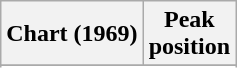<table class="wikitable sortable plainrowheaders" style="text-align:center">
<tr>
<th scope="col">Chart (1969)</th>
<th scope="col">Peak<br>position</th>
</tr>
<tr>
</tr>
<tr>
</tr>
</table>
